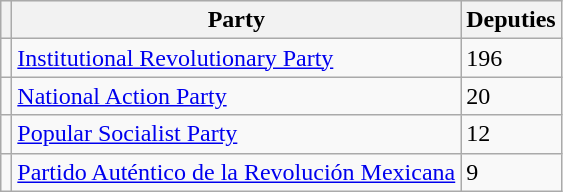<table class="wikitable">
<tr style="background:#efefef;">
<th></th>
<th><strong>Party</strong></th>
<th><strong>Deputies</strong></th>
</tr>
<tr>
<td></td>
<td><a href='#'>Institutional Revolutionary Party</a></td>
<td>196</td>
</tr>
<tr>
<td></td>
<td><a href='#'>National Action Party</a></td>
<td>20</td>
</tr>
<tr>
<td></td>
<td><a href='#'>Popular Socialist Party</a></td>
<td>12</td>
</tr>
<tr>
<td></td>
<td><a href='#'>Partido Auténtico de la Revolución Mexicana</a></td>
<td>9</td>
</tr>
</table>
